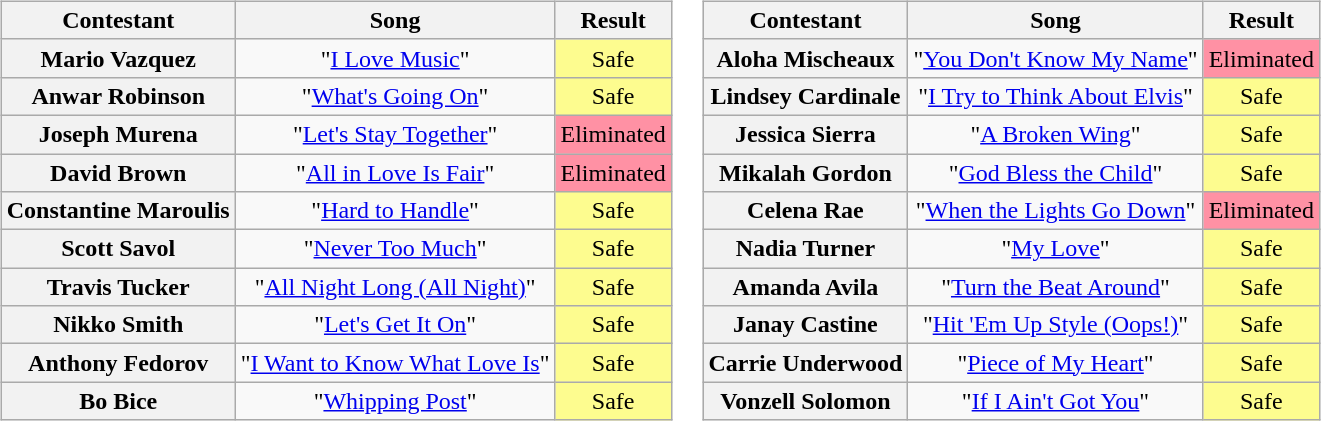<table>
<tr>
<td valign="top"><br><table class="wikitable" style="text-align:center;">
<tr>
<th scope="col">Contestant</th>
<th scope="col">Song</th>
<th scope="col">Result</th>
</tr>
<tr>
<th scope="row">Mario Vazquez</th>
<td>"<a href='#'>I Love Music</a>"</td>
<td style="background:#fdfc8f;">Safe</td>
</tr>
<tr>
<th scope="row">Anwar Robinson</th>
<td>"<a href='#'>What's Going On</a>"</td>
<td style="background:#fdfc8f;">Safe</td>
</tr>
<tr>
<th scope="row">Joseph Murena</th>
<td>"<a href='#'>Let's Stay Together</a>"</td>
<td bgcolor="FF91A4">Eliminated</td>
</tr>
<tr>
<th scope="row">David Brown</th>
<td>"<a href='#'>All in Love Is Fair</a>"</td>
<td bgcolor="FF91A4">Eliminated</td>
</tr>
<tr>
<th scope="row">Constantine Maroulis</th>
<td>"<a href='#'>Hard to Handle</a>"</td>
<td style="background:#fdfc8f;">Safe</td>
</tr>
<tr>
<th scope="row">Scott Savol</th>
<td>"<a href='#'>Never Too Much</a>"</td>
<td style="background:#fdfc8f;">Safe</td>
</tr>
<tr>
<th scope="row">Travis Tucker</th>
<td>"<a href='#'>All Night Long (All Night)</a>"</td>
<td style="background:#fdfc8f;">Safe</td>
</tr>
<tr>
<th scope="row">Nikko Smith</th>
<td>"<a href='#'>Let's Get It On</a>"</td>
<td style="background:#fdfc8f;">Safe</td>
</tr>
<tr>
<th scope="row">Anthony Fedorov</th>
<td>"<a href='#'>I Want to Know What Love Is</a>"</td>
<td style="background:#fdfc8f;">Safe</td>
</tr>
<tr>
<th scope="row">Bo Bice</th>
<td>"<a href='#'>Whipping Post</a>"</td>
<td style="background:#fdfc8f;">Safe</td>
</tr>
</table>
</td>
<td valign="top"><br><table class="wikitable" style="text-align:center;">
<tr>
<th scope="col">Contestant</th>
<th scope="col">Song</th>
<th scope="col">Result</th>
</tr>
<tr>
<th scope="row">Aloha Mischeaux</th>
<td>"<a href='#'>You Don't Know My Name</a>"</td>
<td bgcolor="FF91A4">Eliminated</td>
</tr>
<tr>
<th scope="row">Lindsey Cardinale</th>
<td>"<a href='#'>I Try to Think About Elvis</a>"</td>
<td style="background:#fdfc8f;">Safe</td>
</tr>
<tr>
<th scope="row">Jessica Sierra</th>
<td>"<a href='#'>A Broken Wing</a>"</td>
<td style="background:#fdfc8f;">Safe</td>
</tr>
<tr>
<th scope="row">Mikalah Gordon</th>
<td>"<a href='#'>God Bless the Child</a>"</td>
<td style="background:#fdfc8f;">Safe</td>
</tr>
<tr>
<th scope="row">Celena Rae</th>
<td>"<a href='#'>When the Lights Go Down</a>"</td>
<td bgcolor="FF91A4">Eliminated</td>
</tr>
<tr>
<th scope="row">Nadia Turner</th>
<td>"<a href='#'>My Love</a>"</td>
<td style="background:#fdfc8f;">Safe</td>
</tr>
<tr>
<th scope="row">Amanda Avila</th>
<td>"<a href='#'>Turn the Beat Around</a>"</td>
<td style="background:#fdfc8f;">Safe</td>
</tr>
<tr>
<th scope="row">Janay Castine</th>
<td>"<a href='#'>Hit 'Em Up Style (Oops!)</a>"</td>
<td style="background:#fdfc8f;">Safe</td>
</tr>
<tr>
<th scope="row">Carrie Underwood</th>
<td>"<a href='#'>Piece of My Heart</a>"</td>
<td style="background:#fdfc8f;">Safe</td>
</tr>
<tr>
<th scope="row">Vonzell Solomon</th>
<td>"<a href='#'>If I Ain't Got You</a>"</td>
<td style="background:#fdfc8f;">Safe</td>
</tr>
</table>
</td>
</tr>
</table>
